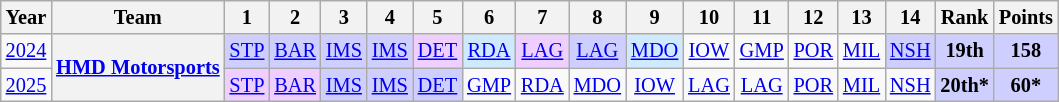<table class="wikitable" style="text-align:center; font-size:85%">
<tr>
<th>Year</th>
<th>Team</th>
<th>1</th>
<th>2</th>
<th>3</th>
<th>4</th>
<th>5</th>
<th>6</th>
<th>7</th>
<th>8</th>
<th>9</th>
<th>10</th>
<th>11</th>
<th>12</th>
<th>13</th>
<th>14</th>
<th>Rank</th>
<th>Points</th>
</tr>
<tr>
<td><a href='#'>2024</a></td>
<th rowspan=2 nowrap><a href='#'>HMD Motorsports</a></th>
<td style="background:#CFCFFF;"><a href='#'>STP</a><br></td>
<td style="background:#CFCFFF;"><a href='#'>BAR</a><br></td>
<td style="background:#CFCFFF;"><a href='#'>IMS</a><br></td>
<td style="background:#CFCFFF;"><a href='#'>IMS</a><br></td>
<td style="background:#EFCFFF;"><a href='#'>DET</a><br></td>
<td style="background:#CFEAFF;"><a href='#'>RDA</a><br></td>
<td style="background:#EFCFFF;"><a href='#'>LAG</a><br></td>
<td style="background:#CFCFFF;"><a href='#'>LAG</a><br></td>
<td style="background:#CFEAFF;"><a href='#'>MDO</a><br></td>
<td><a href='#'>IOW</a></td>
<td><a href='#'>GMP</a></td>
<td><a href='#'>POR</a></td>
<td><a href='#'>MIL</a></td>
<td style="background:#CFCFFF;"><a href='#'>NSH</a><br></td>
<th style="background:#CFCFFF;">19th</th>
<th style="background:#CFCFFF;">158</th>
</tr>
<tr>
<td><a href='#'>2025</a></td>
<td style="background:#EFCFFF;"><a href='#'>STP</a><br></td>
<td style="background:#EFCFFF;"><a href='#'>BAR</a><br></td>
<td style="background:#CFCFFF;"><a href='#'>IMS</a><br></td>
<td style="background:#CFCFFF;"><a href='#'>IMS</a><br></td>
<td style="background:#CFCFFF;"><a href='#'>DET</a><br></td>
<td style="background:#;"><a href='#'>GMP</a></td>
<td style="background:#;"><a href='#'>RDA</a></td>
<td style="background:#;"><a href='#'>MDO</a></td>
<td style="background:#;"><a href='#'>IOW</a></td>
<td style="background:#;"><a href='#'>LAG</a></td>
<td style="background:#;"><a href='#'>LAG</a></td>
<td style="background:#;"><a href='#'>POR</a></td>
<td style="background:#;"><a href='#'>MIL</a></td>
<td style="background:#;"><a href='#'>NSH</a></td>
<th style="background:#CFCFFF;">20th*</th>
<th style="background:#CFCFFF;">60*</th>
</tr>
</table>
